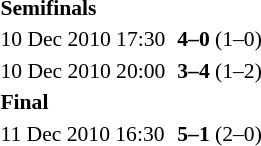<table>
<tr>
<td width="50%"><br></td>
<td><br><table style="font-size:90%; margin: 0 auto;">
<tr>
<td><strong>Semifinals</strong></td>
</tr>
<tr>
<td>10 Dec 2010 17:30</td>
<td align="right"><strong></strong></td>
<td align="center"><strong> 4–0 </strong> (1–0)</td>
<td><strong></strong></td>
</tr>
<tr>
<td>10 Dec 2010 20:00</td>
<td align="right"><strong></strong></td>
<td align="center"><strong> 3–4 </strong> (1–2)</td>
<td><strong></strong></td>
</tr>
<tr>
<td><strong>Final</strong></td>
</tr>
<tr>
<td>11 Dec 2010 16:30</td>
<td align="right"><strong></strong></td>
<td align="center"><strong> 5–1 </strong> (2–0)</td>
<td><strong></strong></td>
</tr>
</table>
</td>
</tr>
</table>
